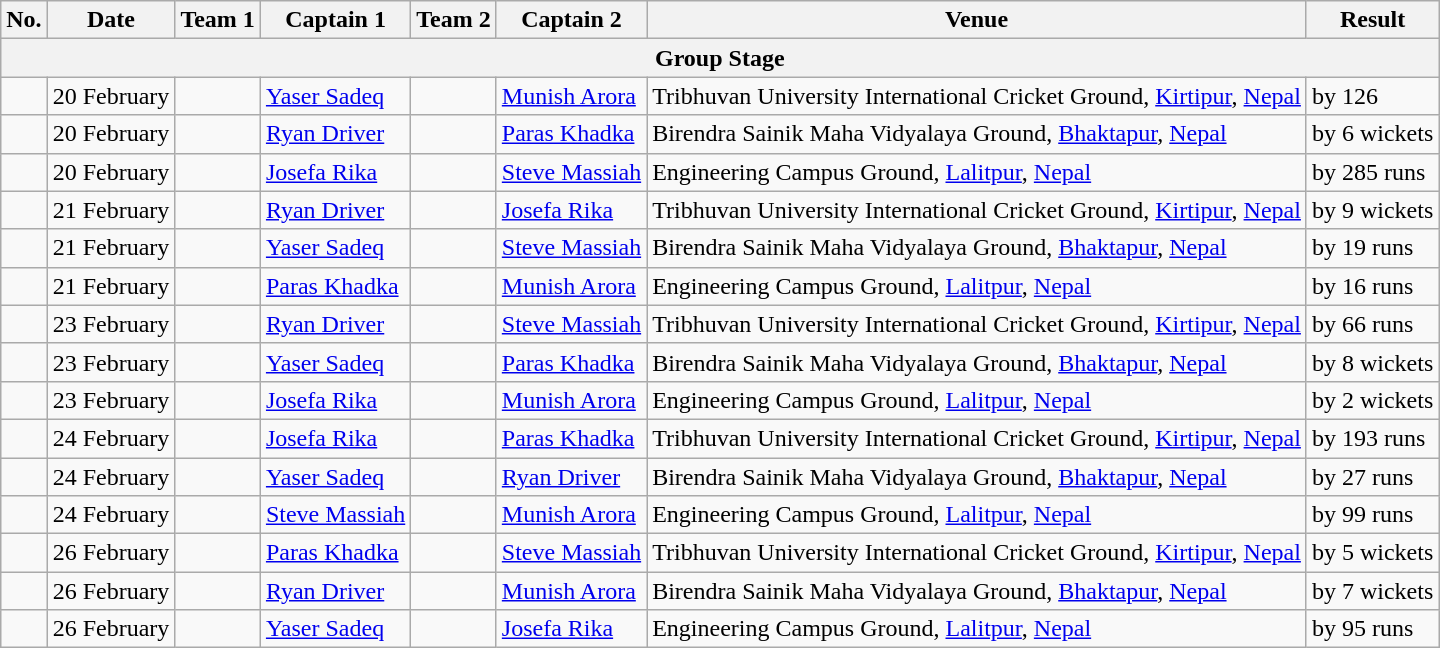<table class="wikitable">
<tr>
<th>No.</th>
<th>Date</th>
<th>Team 1</th>
<th>Captain 1</th>
<th>Team 2</th>
<th>Captain 2</th>
<th>Venue</th>
<th>Result</th>
</tr>
<tr>
<th colspan="9">Group Stage</th>
</tr>
<tr>
<td></td>
<td>20 February</td>
<td></td>
<td><a href='#'>Yaser Sadeq</a></td>
<td></td>
<td><a href='#'>Munish Arora</a></td>
<td>Tribhuvan University International Cricket Ground, <a href='#'>Kirtipur</a>, <a href='#'>Nepal</a></td>
<td> by 126</td>
</tr>
<tr>
<td></td>
<td>20 February</td>
<td></td>
<td><a href='#'>Ryan Driver</a></td>
<td></td>
<td><a href='#'>Paras Khadka</a></td>
<td>Birendra Sainik Maha Vidyalaya Ground, <a href='#'>Bhaktapur</a>, <a href='#'>Nepal</a></td>
<td> by 6 wickets</td>
</tr>
<tr>
<td></td>
<td>20 February</td>
<td></td>
<td><a href='#'>Josefa Rika</a></td>
<td></td>
<td><a href='#'>Steve Massiah</a></td>
<td>Engineering Campus Ground, <a href='#'>Lalitpur</a>, <a href='#'>Nepal</a></td>
<td> by 285 runs</td>
</tr>
<tr>
<td></td>
<td>21 February</td>
<td></td>
<td><a href='#'>Ryan Driver</a></td>
<td></td>
<td><a href='#'>Josefa Rika</a></td>
<td>Tribhuvan University International Cricket Ground, <a href='#'>Kirtipur</a>, <a href='#'>Nepal</a></td>
<td> by 9 wickets</td>
</tr>
<tr>
<td></td>
<td>21 February</td>
<td></td>
<td><a href='#'>Yaser Sadeq</a></td>
<td></td>
<td><a href='#'>Steve Massiah</a></td>
<td>Birendra Sainik Maha Vidyalaya Ground, <a href='#'>Bhaktapur</a>, <a href='#'>Nepal</a></td>
<td> by 19 runs</td>
</tr>
<tr>
<td></td>
<td>21 February</td>
<td></td>
<td><a href='#'>Paras Khadka</a></td>
<td></td>
<td><a href='#'>Munish Arora</a></td>
<td>Engineering Campus Ground, <a href='#'>Lalitpur</a>, <a href='#'>Nepal</a></td>
<td> by 16 runs</td>
</tr>
<tr>
<td></td>
<td>23 February</td>
<td></td>
<td><a href='#'>Ryan Driver</a></td>
<td></td>
<td><a href='#'>Steve Massiah</a></td>
<td>Tribhuvan University International Cricket Ground, <a href='#'>Kirtipur</a>, <a href='#'>Nepal</a></td>
<td> by 66 runs</td>
</tr>
<tr>
<td></td>
<td>23 February</td>
<td></td>
<td><a href='#'>Yaser Sadeq</a></td>
<td></td>
<td><a href='#'>Paras Khadka</a></td>
<td>Birendra Sainik Maha Vidyalaya Ground, <a href='#'>Bhaktapur</a>, <a href='#'>Nepal</a></td>
<td> by 8 wickets</td>
</tr>
<tr>
<td></td>
<td>23 February</td>
<td></td>
<td><a href='#'>Josefa Rika</a></td>
<td></td>
<td><a href='#'>Munish Arora</a></td>
<td>Engineering Campus Ground, <a href='#'>Lalitpur</a>, <a href='#'>Nepal</a></td>
<td> by 2 wickets</td>
</tr>
<tr>
<td></td>
<td>24 February</td>
<td></td>
<td><a href='#'>Josefa Rika</a></td>
<td></td>
<td><a href='#'>Paras Khadka</a></td>
<td>Tribhuvan University International Cricket Ground, <a href='#'>Kirtipur</a>, <a href='#'>Nepal</a></td>
<td> by 193 runs</td>
</tr>
<tr>
<td></td>
<td>24 February</td>
<td></td>
<td><a href='#'>Yaser Sadeq</a></td>
<td></td>
<td><a href='#'>Ryan Driver</a></td>
<td>Birendra Sainik Maha Vidyalaya Ground, <a href='#'>Bhaktapur</a>, <a href='#'>Nepal</a></td>
<td> by 27 runs</td>
</tr>
<tr>
<td></td>
<td>24 February</td>
<td></td>
<td><a href='#'>Steve Massiah</a></td>
<td></td>
<td><a href='#'>Munish Arora</a></td>
<td>Engineering Campus Ground, <a href='#'>Lalitpur</a>, <a href='#'>Nepal</a></td>
<td> by 99 runs</td>
</tr>
<tr>
<td></td>
<td>26 February</td>
<td></td>
<td><a href='#'>Paras Khadka</a></td>
<td></td>
<td><a href='#'>Steve Massiah</a></td>
<td>Tribhuvan University International Cricket Ground, <a href='#'>Kirtipur</a>, <a href='#'>Nepal</a></td>
<td> by 5 wickets</td>
</tr>
<tr>
<td></td>
<td>26 February</td>
<td></td>
<td><a href='#'>Ryan Driver</a></td>
<td></td>
<td><a href='#'>Munish Arora</a></td>
<td>Birendra Sainik Maha Vidyalaya Ground, <a href='#'>Bhaktapur</a>, <a href='#'>Nepal</a></td>
<td> by 7 wickets</td>
</tr>
<tr>
<td></td>
<td>26 February</td>
<td></td>
<td><a href='#'>Yaser Sadeq</a></td>
<td></td>
<td><a href='#'>Josefa Rika</a></td>
<td>Engineering Campus Ground, <a href='#'>Lalitpur</a>, <a href='#'>Nepal</a></td>
<td> by 95 runs</td>
</tr>
</table>
